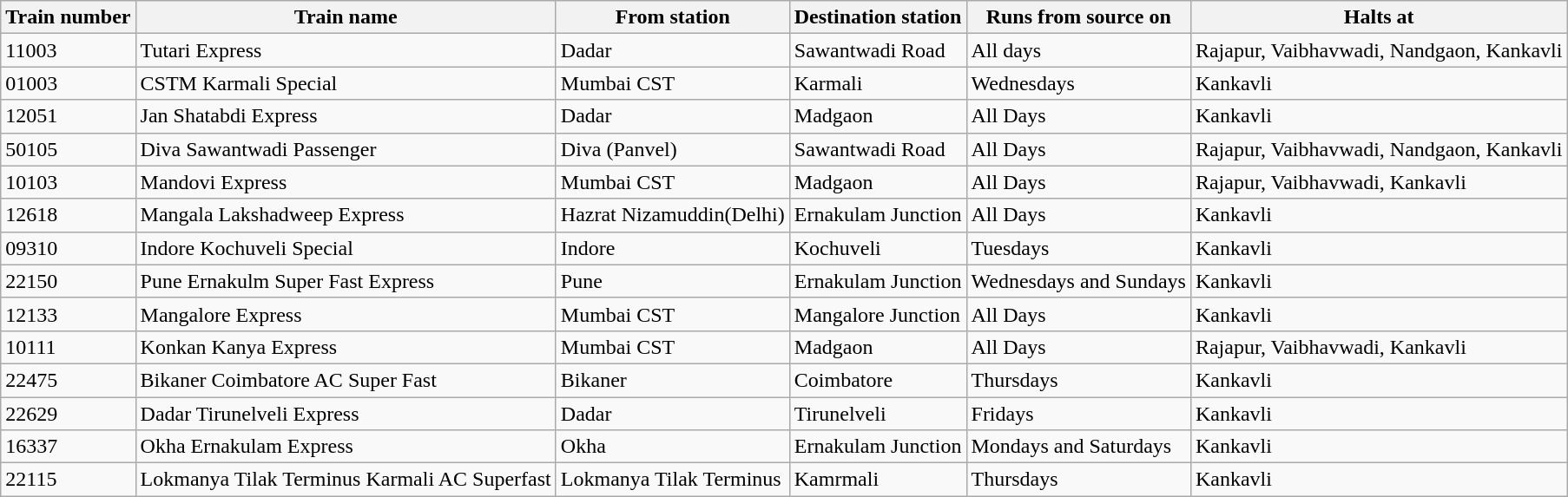<table class="wikitable">
<tr>
<th>Train number</th>
<th>Train name</th>
<th>From station</th>
<th>Destination station</th>
<th>Runs from source on</th>
<th>Halts at</th>
</tr>
<tr>
<td>11003</td>
<td>Tutari Express</td>
<td>Dadar</td>
<td>Sawantwadi Road</td>
<td>All days</td>
<td>Rajapur, Vaibhavwadi, Nandgaon, Kankavli</td>
</tr>
<tr>
<td>01003</td>
<td>CSTM Karmali Special</td>
<td>Mumbai CST</td>
<td>Karmali</td>
<td>Wednesdays</td>
<td>Kankavli</td>
</tr>
<tr>
<td>12051</td>
<td>Jan Shatabdi Express</td>
<td>Dadar</td>
<td>Madgaon</td>
<td>All Days</td>
<td>Kankavli</td>
</tr>
<tr>
<td>50105</td>
<td>Diva Sawantwadi Passenger</td>
<td>Diva (Panvel)</td>
<td>Sawantwadi Road</td>
<td>All Days</td>
<td>Rajapur, Vaibhavwadi, Nandgaon, Kankavli</td>
</tr>
<tr>
<td>10103</td>
<td>Mandovi Express</td>
<td>Mumbai CST</td>
<td>Madgaon</td>
<td>All Days</td>
<td>Rajapur, Vaibhavwadi, Kankavli</td>
</tr>
<tr>
<td>12618</td>
<td>Mangala Lakshadweep Express</td>
<td>Hazrat Nizamuddin(Delhi)</td>
<td>Ernakulam Junction</td>
<td>All Days</td>
<td>Kankavli</td>
</tr>
<tr>
<td>09310</td>
<td>Indore Kochuveli Special</td>
<td>Indore</td>
<td>Kochuveli</td>
<td>Tuesdays</td>
<td>Kankavli</td>
</tr>
<tr>
<td>22150</td>
<td>Pune Ernakulm Super Fast Express</td>
<td>Pune</td>
<td>Ernakulam Junction</td>
<td>Wednesdays and Sundays</td>
<td>Kankavli</td>
</tr>
<tr>
<td>12133</td>
<td>Mangalore Express</td>
<td>Mumbai CST</td>
<td>Mangalore Junction</td>
<td>All Days</td>
<td>Kankavli</td>
</tr>
<tr>
<td>10111</td>
<td>Konkan Kanya Express</td>
<td>Mumbai CST</td>
<td>Madgaon</td>
<td>All Days</td>
<td>Rajapur, Vaibhavwadi, Kankavli</td>
</tr>
<tr>
<td>22475</td>
<td>Bikaner Coimbatore AC Super Fast</td>
<td>Bikaner</td>
<td>Coimbatore</td>
<td>Thursdays</td>
<td>Kankavli</td>
</tr>
<tr>
<td>22629</td>
<td>Dadar Tirunelveli Express</td>
<td>Dadar</td>
<td>Tirunelveli</td>
<td>Fridays</td>
<td>Kankavli</td>
</tr>
<tr>
<td>16337</td>
<td>Okha Ernakulam Express</td>
<td>Okha</td>
<td>Ernakulam Junction</td>
<td>Mondays and Saturdays</td>
<td>Kankavli</td>
</tr>
<tr>
<td>22115</td>
<td>Lokmanya Tilak Terminus Karmali AC Superfast</td>
<td>Lokmanya Tilak Terminus</td>
<td>Kamrmali</td>
<td>Thursdays</td>
<td>Kankavli</td>
</tr>
</table>
